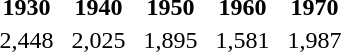<table class="toccolours">
<tr>
<td align=center>  <strong>1930</strong></td>
<td align=center>  <strong>1940</strong></td>
<td align=center>  <strong>1950</strong></td>
<td align=center>  <strong>1960</strong></td>
<td align=center>  <strong>1970</strong>  </td>
</tr>
<tr>
<td align=center>  2,448</td>
<td align=center>  2,025</td>
<td align=center>  1,895</td>
<td align=center>  1,581</td>
<td align=center>  1,987  </td>
</tr>
</table>
